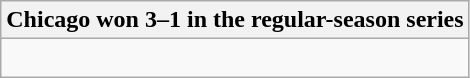<table class="wikitable collapsible collapsed">
<tr>
<th>Chicago won 3–1 in the regular-season series</th>
</tr>
<tr>
<td><br>


</td>
</tr>
</table>
